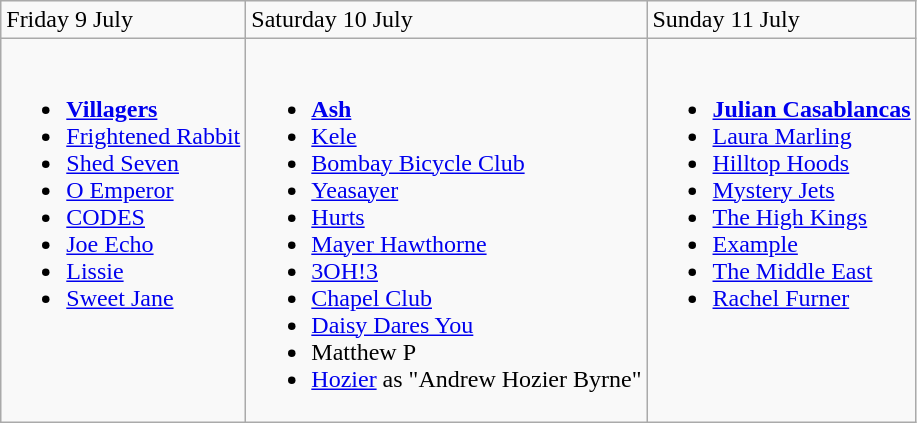<table class="wikitable">
<tr>
<td>Friday 9 July</td>
<td>Saturday 10 July</td>
<td>Sunday 11 July</td>
</tr>
<tr valign="top">
<td><br><ul><li><strong><a href='#'>Villagers</a></strong></li><li><a href='#'>Frightened Rabbit</a></li><li><a href='#'>Shed Seven</a></li><li><a href='#'>O Emperor</a></li><li><a href='#'>CODES</a></li><li><a href='#'>Joe Echo</a></li><li><a href='#'>Lissie</a></li><li><a href='#'>Sweet Jane</a></li></ul></td>
<td><br><ul><li><strong><a href='#'>Ash</a></strong></li><li><a href='#'>Kele</a></li><li><a href='#'>Bombay Bicycle Club</a></li><li><a href='#'>Yeasayer</a></li><li><a href='#'>Hurts</a></li><li><a href='#'>Mayer Hawthorne</a></li><li><a href='#'>3OH!3</a></li><li><a href='#'>Chapel Club</a></li><li><a href='#'>Daisy Dares You</a></li><li>Matthew P</li><li><a href='#'>Hozier</a> as "Andrew Hozier Byrne"</li></ul></td>
<td><br><ul><li><strong><a href='#'>Julian Casablancas</a></strong></li><li><a href='#'>Laura Marling</a></li><li><a href='#'>Hilltop Hoods</a></li><li><a href='#'>Mystery Jets</a></li><li><a href='#'>The High Kings</a></li><li><a href='#'>Example</a></li><li><a href='#'>The Middle East</a></li><li><a href='#'>Rachel Furner</a></li></ul></td>
</tr>
</table>
